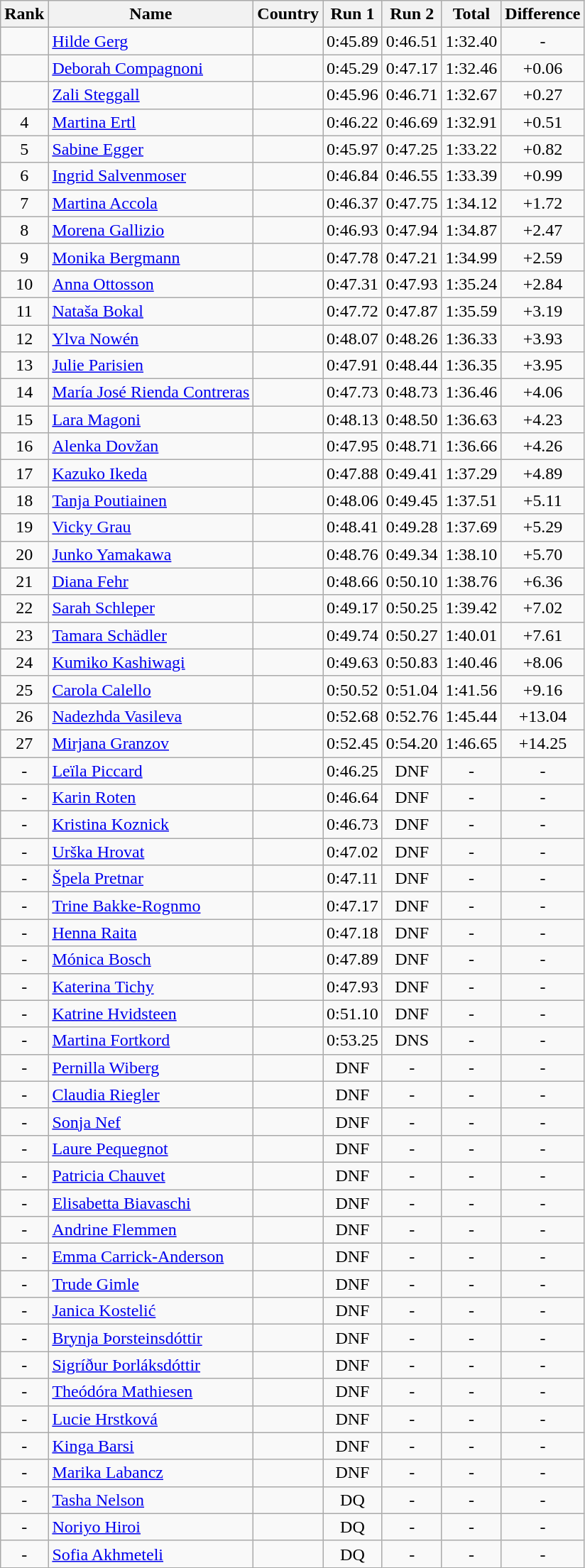<table class="wikitable sortable" style="text-align:center">
<tr>
<th>Rank</th>
<th>Name</th>
<th>Country</th>
<th>Run 1</th>
<th>Run 2</th>
<th>Total</th>
<th>Difference</th>
</tr>
<tr>
<td></td>
<td align=left><a href='#'>Hilde Gerg</a></td>
<td align=left></td>
<td>0:45.89</td>
<td>0:46.51</td>
<td>1:32.40</td>
<td>-</td>
</tr>
<tr>
<td></td>
<td align=left><a href='#'>Deborah Compagnoni</a></td>
<td align=left></td>
<td>0:45.29</td>
<td>0:47.17</td>
<td>1:32.46</td>
<td>+0.06</td>
</tr>
<tr>
<td></td>
<td align=left><a href='#'>Zali Steggall</a></td>
<td align=left></td>
<td>0:45.96</td>
<td>0:46.71</td>
<td>1:32.67</td>
<td>+0.27</td>
</tr>
<tr>
<td>4</td>
<td align=left><a href='#'>Martina Ertl</a></td>
<td align=left></td>
<td>0:46.22</td>
<td>0:46.69</td>
<td>1:32.91</td>
<td>+0.51</td>
</tr>
<tr>
<td>5</td>
<td align=left><a href='#'>Sabine Egger</a></td>
<td align=left></td>
<td>0:45.97</td>
<td>0:47.25</td>
<td>1:33.22</td>
<td>+0.82</td>
</tr>
<tr>
<td>6</td>
<td align=left><a href='#'>Ingrid Salvenmoser</a></td>
<td align=left></td>
<td>0:46.84</td>
<td>0:46.55</td>
<td>1:33.39</td>
<td>+0.99</td>
</tr>
<tr>
<td>7</td>
<td align=left><a href='#'>Martina Accola</a></td>
<td align=left></td>
<td>0:46.37</td>
<td>0:47.75</td>
<td>1:34.12</td>
<td>+1.72</td>
</tr>
<tr>
<td>8</td>
<td align=left><a href='#'>Morena Gallizio</a></td>
<td align=left></td>
<td>0:46.93</td>
<td>0:47.94</td>
<td>1:34.87</td>
<td>+2.47</td>
</tr>
<tr>
<td>9</td>
<td align=left><a href='#'>Monika Bergmann</a></td>
<td align=left></td>
<td>0:47.78</td>
<td>0:47.21</td>
<td>1:34.99</td>
<td>+2.59</td>
</tr>
<tr>
<td>10</td>
<td align=left><a href='#'>Anna Ottosson</a></td>
<td align=left></td>
<td>0:47.31</td>
<td>0:47.93</td>
<td>1:35.24</td>
<td>+2.84</td>
</tr>
<tr>
<td>11</td>
<td align=left><a href='#'>Nataša Bokal</a></td>
<td align=left></td>
<td>0:47.72</td>
<td>0:47.87</td>
<td>1:35.59</td>
<td>+3.19</td>
</tr>
<tr>
<td>12</td>
<td align=left><a href='#'>Ylva Nowén</a></td>
<td align=left></td>
<td>0:48.07</td>
<td>0:48.26</td>
<td>1:36.33</td>
<td>+3.93</td>
</tr>
<tr>
<td>13</td>
<td align=left><a href='#'>Julie Parisien</a></td>
<td align=left></td>
<td>0:47.91</td>
<td>0:48.44</td>
<td>1:36.35</td>
<td>+3.95</td>
</tr>
<tr>
<td>14</td>
<td align=left><a href='#'>María José Rienda Contreras</a></td>
<td align=left></td>
<td>0:47.73</td>
<td>0:48.73</td>
<td>1:36.46</td>
<td>+4.06</td>
</tr>
<tr>
<td>15</td>
<td align=left><a href='#'>Lara Magoni</a></td>
<td align=left></td>
<td>0:48.13</td>
<td>0:48.50</td>
<td>1:36.63</td>
<td>+4.23</td>
</tr>
<tr>
<td>16</td>
<td align=left><a href='#'>Alenka Dovžan</a></td>
<td align=left></td>
<td>0:47.95</td>
<td>0:48.71</td>
<td>1:36.66</td>
<td>+4.26</td>
</tr>
<tr>
<td>17</td>
<td align=left><a href='#'>Kazuko Ikeda</a></td>
<td align=left></td>
<td>0:47.88</td>
<td>0:49.41</td>
<td>1:37.29</td>
<td>+4.89</td>
</tr>
<tr>
<td>18</td>
<td align=left><a href='#'>Tanja Poutiainen</a></td>
<td align=left></td>
<td>0:48.06</td>
<td>0:49.45</td>
<td>1:37.51</td>
<td>+5.11</td>
</tr>
<tr>
<td>19</td>
<td align=left><a href='#'>Vicky Grau</a></td>
<td align=left></td>
<td>0:48.41</td>
<td>0:49.28</td>
<td>1:37.69</td>
<td>+5.29</td>
</tr>
<tr>
<td>20</td>
<td align=left><a href='#'>Junko Yamakawa</a></td>
<td align=left></td>
<td>0:48.76</td>
<td>0:49.34</td>
<td>1:38.10</td>
<td>+5.70</td>
</tr>
<tr>
<td>21</td>
<td align=left><a href='#'>Diana Fehr</a></td>
<td align=left></td>
<td>0:48.66</td>
<td>0:50.10</td>
<td>1:38.76</td>
<td>+6.36</td>
</tr>
<tr>
<td>22</td>
<td align=left><a href='#'>Sarah Schleper</a></td>
<td align=left></td>
<td>0:49.17</td>
<td>0:50.25</td>
<td>1:39.42</td>
<td>+7.02</td>
</tr>
<tr>
<td>23</td>
<td align=left><a href='#'>Tamara Schädler</a></td>
<td align=left></td>
<td>0:49.74</td>
<td>0:50.27</td>
<td>1:40.01</td>
<td>+7.61</td>
</tr>
<tr>
<td>24</td>
<td align=left><a href='#'>Kumiko Kashiwagi</a></td>
<td align=left></td>
<td>0:49.63</td>
<td>0:50.83</td>
<td>1:40.46</td>
<td>+8.06</td>
</tr>
<tr>
<td>25</td>
<td align=left><a href='#'>Carola Calello</a></td>
<td align=left></td>
<td>0:50.52</td>
<td>0:51.04</td>
<td>1:41.56</td>
<td>+9.16</td>
</tr>
<tr>
<td>26</td>
<td align=left><a href='#'>Nadezhda Vasileva</a></td>
<td align=left></td>
<td>0:52.68</td>
<td>0:52.76</td>
<td>1:45.44</td>
<td>+13.04</td>
</tr>
<tr>
<td>27</td>
<td align=left><a href='#'>Mirjana Granzov</a></td>
<td align=left></td>
<td>0:52.45</td>
<td>0:54.20</td>
<td>1:46.65</td>
<td>+14.25</td>
</tr>
<tr>
<td>-</td>
<td align=left><a href='#'>Leïla Piccard</a></td>
<td align=left></td>
<td>0:46.25</td>
<td>DNF</td>
<td>-</td>
<td>-</td>
</tr>
<tr>
<td>-</td>
<td align=left><a href='#'>Karin Roten</a></td>
<td align=left></td>
<td>0:46.64</td>
<td>DNF</td>
<td>-</td>
<td>-</td>
</tr>
<tr>
<td>-</td>
<td align=left><a href='#'>Kristina Koznick</a></td>
<td align=left></td>
<td>0:46.73</td>
<td>DNF</td>
<td>-</td>
<td>-</td>
</tr>
<tr>
<td>-</td>
<td align=left><a href='#'>Urška Hrovat</a></td>
<td align=left></td>
<td>0:47.02</td>
<td>DNF</td>
<td>-</td>
<td>-</td>
</tr>
<tr>
<td>-</td>
<td align=left><a href='#'>Špela Pretnar</a></td>
<td align=left></td>
<td>0:47.11</td>
<td>DNF</td>
<td>-</td>
<td>-</td>
</tr>
<tr>
<td>-</td>
<td align=left><a href='#'>Trine Bakke-Rognmo</a></td>
<td align=left></td>
<td>0:47.17</td>
<td>DNF</td>
<td>-</td>
<td>-</td>
</tr>
<tr>
<td>-</td>
<td align=left><a href='#'>Henna Raita</a></td>
<td align=left></td>
<td>0:47.18</td>
<td>DNF</td>
<td>-</td>
<td>-</td>
</tr>
<tr>
<td>-</td>
<td align=left><a href='#'>Mónica Bosch</a></td>
<td align=left></td>
<td>0:47.89</td>
<td>DNF</td>
<td>-</td>
<td>-</td>
</tr>
<tr>
<td>-</td>
<td align=left><a href='#'>Katerina Tichy</a></td>
<td align=left></td>
<td>0:47.93</td>
<td>DNF</td>
<td>-</td>
<td>-</td>
</tr>
<tr>
<td>-</td>
<td align=left><a href='#'>Katrine Hvidsteen</a></td>
<td align=left></td>
<td>0:51.10</td>
<td>DNF</td>
<td>-</td>
<td>-</td>
</tr>
<tr>
<td>-</td>
<td align=left><a href='#'>Martina Fortkord</a></td>
<td align=left></td>
<td>0:53.25</td>
<td>DNS</td>
<td>-</td>
<td>-</td>
</tr>
<tr>
<td>-</td>
<td align=left><a href='#'>Pernilla Wiberg</a></td>
<td align=left></td>
<td>DNF</td>
<td>-</td>
<td>-</td>
<td>-</td>
</tr>
<tr>
<td>-</td>
<td align=left><a href='#'>Claudia Riegler</a></td>
<td align=left></td>
<td>DNF</td>
<td>-</td>
<td>-</td>
<td>-</td>
</tr>
<tr>
<td>-</td>
<td align=left><a href='#'>Sonja Nef</a></td>
<td align=left></td>
<td>DNF</td>
<td>-</td>
<td>-</td>
<td>-</td>
</tr>
<tr>
<td>-</td>
<td align=left><a href='#'>Laure Pequegnot</a></td>
<td align=left></td>
<td>DNF</td>
<td>-</td>
<td>-</td>
<td>-</td>
</tr>
<tr>
<td>-</td>
<td align=left><a href='#'>Patricia Chauvet</a></td>
<td align=left></td>
<td>DNF</td>
<td>-</td>
<td>-</td>
<td>-</td>
</tr>
<tr>
<td>-</td>
<td align=left><a href='#'>Elisabetta Biavaschi</a></td>
<td align=left></td>
<td>DNF</td>
<td>-</td>
<td>-</td>
<td>-</td>
</tr>
<tr>
<td>-</td>
<td align=left><a href='#'>Andrine Flemmen</a></td>
<td align=left></td>
<td>DNF</td>
<td>-</td>
<td>-</td>
<td>-</td>
</tr>
<tr>
<td>-</td>
<td align=left><a href='#'>Emma Carrick-Anderson</a></td>
<td align=left></td>
<td>DNF</td>
<td>-</td>
<td>-</td>
<td>-</td>
</tr>
<tr>
<td>-</td>
<td align=left><a href='#'>Trude Gimle</a></td>
<td align=left></td>
<td>DNF</td>
<td>-</td>
<td>-</td>
<td>-</td>
</tr>
<tr>
<td>-</td>
<td align=left><a href='#'>Janica Kostelić</a></td>
<td align=left></td>
<td>DNF</td>
<td>-</td>
<td>-</td>
<td>-</td>
</tr>
<tr>
<td>-</td>
<td align=left><a href='#'>Brynja Þorsteinsdóttir</a></td>
<td align=left></td>
<td>DNF</td>
<td>-</td>
<td>-</td>
<td>-</td>
</tr>
<tr>
<td>-</td>
<td align=left><a href='#'>Sigríður Þorláksdóttir</a></td>
<td align=left></td>
<td>DNF</td>
<td>-</td>
<td>-</td>
<td>-</td>
</tr>
<tr>
<td>-</td>
<td align=left><a href='#'>Theódóra Mathiesen</a></td>
<td align=left></td>
<td>DNF</td>
<td>-</td>
<td>-</td>
<td>-</td>
</tr>
<tr>
<td>-</td>
<td align=left><a href='#'>Lucie Hrstková</a></td>
<td align=left></td>
<td>DNF</td>
<td>-</td>
<td>-</td>
<td>-</td>
</tr>
<tr>
<td>-</td>
<td align=left><a href='#'>Kinga Barsi</a></td>
<td align=left></td>
<td>DNF</td>
<td>-</td>
<td>-</td>
<td>-</td>
</tr>
<tr>
<td>-</td>
<td align=left><a href='#'>Marika Labancz</a></td>
<td align=left></td>
<td>DNF</td>
<td>-</td>
<td>-</td>
<td>-</td>
</tr>
<tr>
<td>-</td>
<td align=left><a href='#'>Tasha Nelson</a></td>
<td align=left></td>
<td>DQ</td>
<td>-</td>
<td>-</td>
<td>-</td>
</tr>
<tr>
<td>-</td>
<td align=left><a href='#'>Noriyo Hiroi</a></td>
<td align=left></td>
<td>DQ</td>
<td>-</td>
<td>-</td>
<td>-</td>
</tr>
<tr>
<td>-</td>
<td align=left><a href='#'>Sofia Akhmeteli</a></td>
<td align=left></td>
<td>DQ</td>
<td>-</td>
<td>-</td>
<td>-</td>
</tr>
</table>
